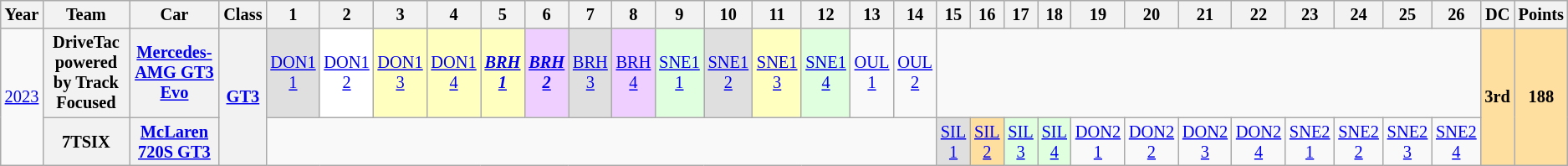<table class="wikitable" style="text-align:center; font-size:85%">
<tr>
<th>Year</th>
<th>Team</th>
<th>Car</th>
<th>Class</th>
<th>1</th>
<th>2</th>
<th>3</th>
<th>4</th>
<th>5</th>
<th>6</th>
<th>7</th>
<th>8</th>
<th>9</th>
<th>10</th>
<th>11</th>
<th>12</th>
<th>13</th>
<th>14</th>
<th>15</th>
<th>16</th>
<th>17</th>
<th>18</th>
<th>19</th>
<th>20</th>
<th>21</th>
<th>22</th>
<th>23</th>
<th>24</th>
<th>25</th>
<th>26</th>
<th>DC</th>
<th>Points</th>
</tr>
<tr>
<td rowspan="2"><a href='#'>2023</a></td>
<th>DriveTac powered by Track Focused</th>
<th><a href='#'>Mercedes-AMG GT3 Evo</a></th>
<th rowspan="2"><a href='#'>GT3</a></th>
<td style="background:#DFDFDF;"><a href='#'>DON1<br>1</a><br></td>
<td style="background:#FFFFFF;"><a href='#'>DON1<br>2</a><br></td>
<td style="background:#FFFFBF;"><a href='#'>DON1<br>3</a><br></td>
<td style="background:#FFFFBF;"><a href='#'>DON1<br>4</a><br></td>
<td style="background:#FFFFBF;"><strong><em><a href='#'>BRH<br>1</a></em></strong><br></td>
<td style="background:#EFCFFF;"><strong><em><a href='#'>BRH<br>2</a></em></strong><br></td>
<td style="background:#DFDFDF;"><a href='#'>BRH<br>3</a><br></td>
<td style="background:#EFCFFF;"><a href='#'>BRH<br>4</a><br></td>
<td style="background:#DFFFDF;"><a href='#'>SNE1<br>1</a><br></td>
<td style="background:#DFDFDF;"><a href='#'>SNE1<br>2</a><br></td>
<td style="background:#FFFFBF;"><a href='#'>SNE1<br>3</a><br></td>
<td style="background:#DFFFDF;"><a href='#'>SNE1<br>4</a><br></td>
<td style="background:#;"><a href='#'>OUL<br>1</a><br></td>
<td style="background:#;"><a href='#'>OUL<br>2</a><br></td>
<td colspan="12"></td>
<th rowspan="2" style="background:#FFDF9F;">3rd</th>
<th rowspan="2" style="background:#FFDF9F;">188</th>
</tr>
<tr>
<th>7TSIX</th>
<th><a href='#'>McLaren 720S GT3</a></th>
<td colspan="14"></td>
<td style="background:#DFDFDF;"><a href='#'>SIL<br>1</a><br></td>
<td style="background:#FFDF9F;"><a href='#'>SIL<br>2</a><br></td>
<td style="background:#DFFFDF;"><a href='#'>SIL<br>3</a><br></td>
<td style="background:#DFFFDF;"><a href='#'>SIL<br>4</a><br></td>
<td style="background:#;"><a href='#'>DON2<br>1</a><br></td>
<td style="background:#;"><a href='#'>DON2<br>2</a><br></td>
<td style="background:#;"><a href='#'>DON2<br>3</a><br></td>
<td style="background:#;"><a href='#'>DON2<br>4</a><br></td>
<td style="background:#;"><a href='#'>SNE2<br>1</a><br></td>
<td style="background:#;"><a href='#'>SNE2<br>2</a><br></td>
<td style="background:#;"><a href='#'>SNE2<br>3</a><br></td>
<td style="background:#;"><a href='#'>SNE2<br>4</a><br></td>
</tr>
</table>
